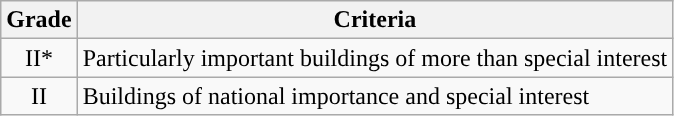<table class="wikitable">
<tr>
<th>Grade</th>
<th>Criteria</th>
</tr>
<tr>
<td align="center" >II*</td>
<td>Particularly important buildings of more than special interest</td>
</tr>
<tr>
<td align="center" >II</td>
<td>Buildings of national importance and special interest</td>
</tr>
</table>
